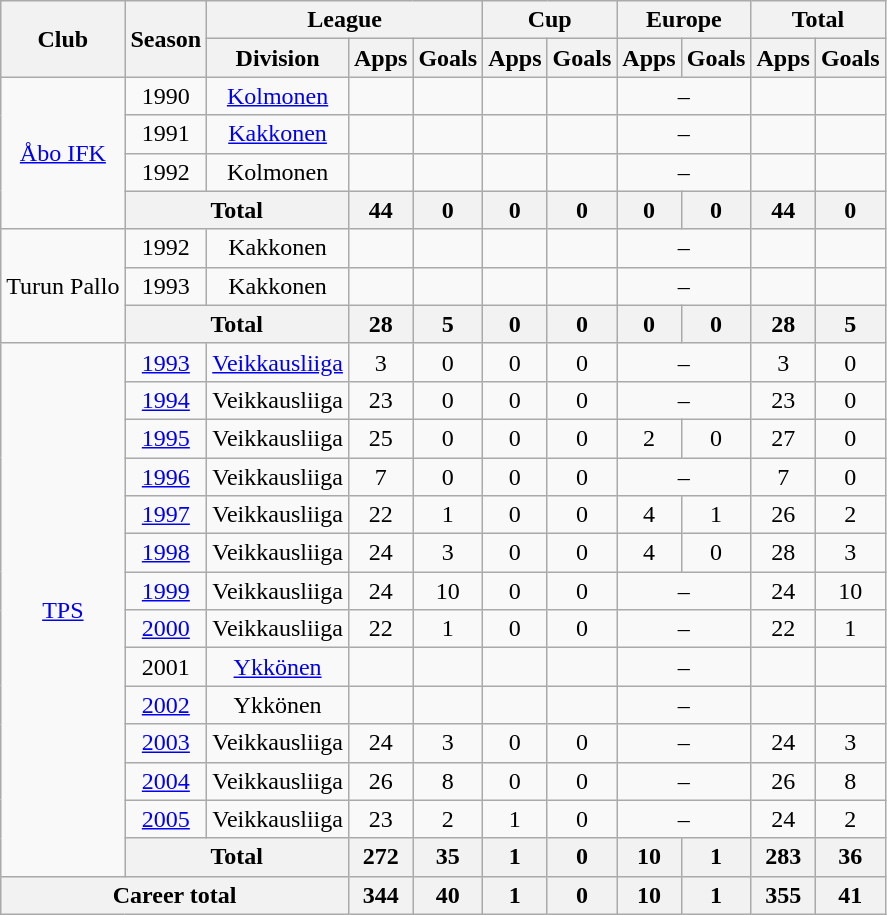<table class="wikitable" style="text-align:center">
<tr>
<th rowspan="2">Club</th>
<th rowspan="2">Season</th>
<th colspan="3">League</th>
<th colspan="2">Cup</th>
<th colspan="2">Europe</th>
<th colspan="2">Total</th>
</tr>
<tr>
<th>Division</th>
<th>Apps</th>
<th>Goals</th>
<th>Apps</th>
<th>Goals</th>
<th>Apps</th>
<th>Goals</th>
<th>Apps</th>
<th>Goals</th>
</tr>
<tr>
<td rowspan=4><a href='#'>Åbo IFK</a></td>
<td>1990</td>
<td><a href='#'>Kolmonen</a></td>
<td></td>
<td></td>
<td></td>
<td></td>
<td colspan="2">–</td>
<td></td>
<td></td>
</tr>
<tr>
<td>1991</td>
<td><a href='#'>Kakkonen</a></td>
<td></td>
<td></td>
<td></td>
<td></td>
<td colspan="2">–</td>
<td></td>
<td></td>
</tr>
<tr>
<td>1992</td>
<td>Kolmonen</td>
<td></td>
<td></td>
<td></td>
<td></td>
<td colspan="2">–</td>
<td></td>
<td></td>
</tr>
<tr>
<th colspan="2">Total</th>
<th>44</th>
<th>0</th>
<th>0</th>
<th>0</th>
<th>0</th>
<th>0</th>
<th>44</th>
<th>0</th>
</tr>
<tr>
<td rowspan=3>Turun Pallo</td>
<td>1992</td>
<td>Kakkonen</td>
<td></td>
<td></td>
<td></td>
<td></td>
<td colspan="2">–</td>
<td></td>
<td></td>
</tr>
<tr>
<td>1993</td>
<td>Kakkonen</td>
<td></td>
<td></td>
<td></td>
<td></td>
<td colspan="2">–</td>
<td></td>
<td></td>
</tr>
<tr>
<th colspan="2">Total</th>
<th>28</th>
<th>5</th>
<th>0</th>
<th>0</th>
<th>0</th>
<th>0</th>
<th>28</th>
<th>5</th>
</tr>
<tr>
<td rowspan="14"><a href='#'>TPS</a></td>
<td><a href='#'>1993</a></td>
<td><a href='#'>Veikkausliiga</a></td>
<td>3</td>
<td>0</td>
<td>0</td>
<td>0</td>
<td colspan="2">–</td>
<td>3</td>
<td>0</td>
</tr>
<tr>
<td><a href='#'>1994</a></td>
<td>Veikkausliiga</td>
<td>23</td>
<td>0</td>
<td>0</td>
<td>0</td>
<td colspan="2">–</td>
<td>23</td>
<td>0</td>
</tr>
<tr>
<td><a href='#'>1995</a></td>
<td>Veikkausliiga</td>
<td>25</td>
<td>0</td>
<td>0</td>
<td>0</td>
<td>2</td>
<td>0</td>
<td>27</td>
<td>0</td>
</tr>
<tr>
<td><a href='#'>1996</a></td>
<td>Veikkausliiga</td>
<td>7</td>
<td>0</td>
<td>0</td>
<td>0</td>
<td colspan="2">–</td>
<td>7</td>
<td>0</td>
</tr>
<tr>
<td><a href='#'>1997</a></td>
<td>Veikkausliiga</td>
<td>22</td>
<td>1</td>
<td>0</td>
<td>0</td>
<td>4</td>
<td>1</td>
<td>26</td>
<td>2</td>
</tr>
<tr>
<td><a href='#'>1998</a></td>
<td>Veikkausliiga</td>
<td>24</td>
<td>3</td>
<td>0</td>
<td>0</td>
<td>4</td>
<td>0</td>
<td>28</td>
<td>3</td>
</tr>
<tr>
<td><a href='#'>1999</a></td>
<td>Veikkausliiga</td>
<td>24</td>
<td>10</td>
<td>0</td>
<td>0</td>
<td colspan="2">–</td>
<td>24</td>
<td>10</td>
</tr>
<tr>
<td><a href='#'>2000</a></td>
<td>Veikkausliiga</td>
<td>22</td>
<td>1</td>
<td>0</td>
<td>0</td>
<td colspan="2">–</td>
<td>22</td>
<td>1</td>
</tr>
<tr>
<td>2001</td>
<td><a href='#'>Ykkönen</a></td>
<td></td>
<td></td>
<td></td>
<td></td>
<td colspan="2">–</td>
<td></td>
<td></td>
</tr>
<tr>
<td><a href='#'>2002</a></td>
<td>Ykkönen</td>
<td></td>
<td></td>
<td></td>
<td></td>
<td colspan="2">–</td>
<td></td>
<td></td>
</tr>
<tr>
<td><a href='#'>2003</a></td>
<td>Veikkausliiga</td>
<td>24</td>
<td>3</td>
<td>0</td>
<td>0</td>
<td colspan="2">–</td>
<td>24</td>
<td>3</td>
</tr>
<tr>
<td><a href='#'>2004</a></td>
<td>Veikkausliiga</td>
<td>26</td>
<td>8</td>
<td>0</td>
<td>0</td>
<td colspan="2">–</td>
<td>26</td>
<td>8</td>
</tr>
<tr>
<td><a href='#'>2005</a></td>
<td>Veikkausliiga</td>
<td>23</td>
<td>2</td>
<td>1</td>
<td>0</td>
<td colspan="2">–</td>
<td>24</td>
<td>2</td>
</tr>
<tr>
<th colspan="2">Total</th>
<th>272</th>
<th>35</th>
<th>1</th>
<th>0</th>
<th>10</th>
<th>1</th>
<th>283</th>
<th>36</th>
</tr>
<tr>
<th colspan="3">Career total</th>
<th>344</th>
<th>40</th>
<th>1</th>
<th>0</th>
<th>10</th>
<th>1</th>
<th>355</th>
<th>41</th>
</tr>
</table>
